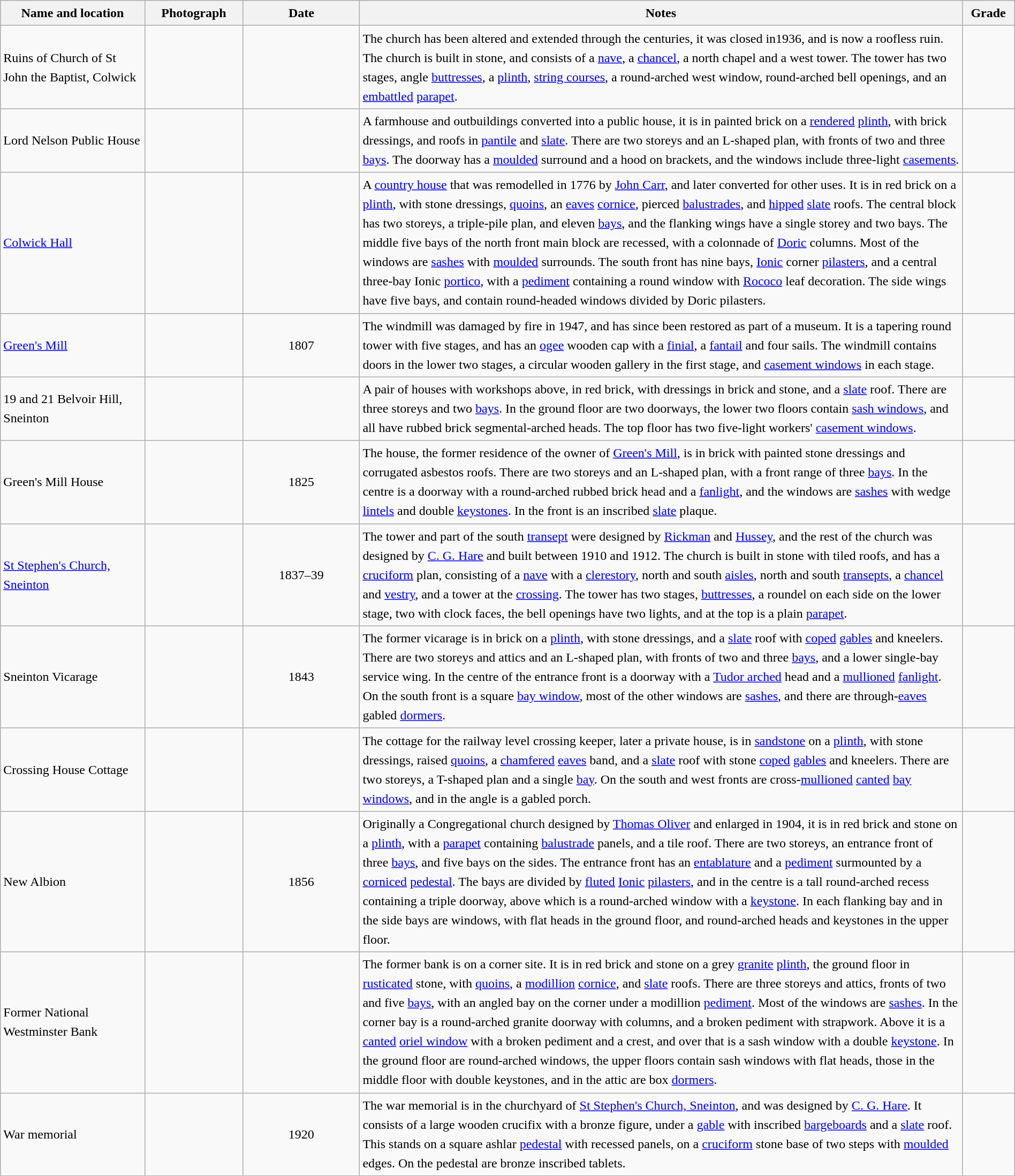<table class="wikitable sortable plainrowheaders" style="width:100%; border:0px; text-align:left; line-height:150%">
<tr>
<th scope="col"  style="width:150px">Name and location</th>
<th scope="col"  style="width:100px" class="unsortable">Photograph</th>
<th scope="col"  style="width:120px">Date</th>
<th scope="col"  style="width:650px" class="unsortable">Notes</th>
<th scope="col"  style="width:50px">Grade</th>
</tr>
<tr>
<td>Ruins of Church of St John the Baptist, Colwick<br><small></small></td>
<td></td>
<td align="center"></td>
<td>The church has been altered and extended through the centuries, it was closed in1936, and is now a roofless ruin.  The church is built in stone, and consists of a <a href='#'>nave</a>, a <a href='#'>chancel</a>, a north chapel and a west tower.  The tower has two stages, angle <a href='#'>buttresses</a>, a <a href='#'>plinth</a>, <a href='#'>string courses</a>, a round-arched west window, round-arched bell openings, and an <a href='#'>embattled</a> <a href='#'>parapet</a>.</td>
<td align="center" ></td>
</tr>
<tr>
<td>Lord Nelson Public House<br><small></small></td>
<td></td>
<td align="center"></td>
<td>A farmhouse and outbuildings converted into a public house, it is in painted brick on a <a href='#'>rendered</a> <a href='#'>plinth</a>, with brick dressings, and roofs in <a href='#'>pantile</a> and <a href='#'>slate</a>.  There are two storeys and an L-shaped plan, with fronts of two and three <a href='#'>bays</a>.  The doorway has a <a href='#'>moulded</a> surround and a hood on brackets, and the windows include three-light <a href='#'>casements</a>.</td>
<td align="center" ></td>
</tr>
<tr>
<td><a href='#'>Colwick Hall</a><br><small></small></td>
<td></td>
<td align="center"></td>
<td>A <a href='#'>country house</a> that was remodelled in 1776 by <a href='#'>John Carr</a>, and later converted for other uses.  It is in red brick on a <a href='#'>plinth</a>, with stone dressings, <a href='#'>quoins</a>, an <a href='#'>eaves</a> <a href='#'>cornice</a>, pierced <a href='#'>balustrades</a>, and <a href='#'>hipped</a> <a href='#'>slate</a> roofs.   The central block has two storeys, a triple-pile plan, and eleven <a href='#'>bays</a>, and the flanking wings have a single storey and two bays.  The middle five bays of the north front main block are recessed, with a colonnade of <a href='#'>Doric</a> columns.  Most of the windows are <a href='#'>sashes</a> with <a href='#'>moulded</a> surrounds.  The south front has nine bays, <a href='#'>Ionic</a> corner <a href='#'>pilasters</a>, and a central three-bay Ionic <a href='#'>portico</a>, with a <a href='#'>pediment</a> containing a round window with <a href='#'>Rococo</a> leaf decoration.  The side wings have five bays, and contain round-headed windows divided by Doric pilasters.</td>
<td align="center" ></td>
</tr>
<tr>
<td><a href='#'>Green's Mill</a><br><small></small></td>
<td></td>
<td align="center">1807</td>
<td>The windmill was damaged by fire in 1947, and has since been restored as part of a museum.  It is a tapering round tower with five stages, and has an <a href='#'>ogee</a> wooden cap with a <a href='#'>finial</a>, a <a href='#'>fantail</a> and four sails.  The windmill contains doors in the lower two stages, a circular wooden gallery in the first stage, and <a href='#'>casement windows</a> in each stage.</td>
<td align="center" ></td>
</tr>
<tr>
<td>19 and 21 Belvoir Hill, Sneinton<br><small></small></td>
<td></td>
<td align="center"></td>
<td>A pair of houses with workshops above, in red brick, with dressings in brick and stone, and a <a href='#'>slate</a> roof.  There are three storeys and two <a href='#'>bays</a>.  In the ground floor are two doorways, the lower two floors contain <a href='#'>sash windows</a>, and all have rubbed brick segmental-arched heads.  The top floor has two five-light workers' <a href='#'>casement windows</a>.</td>
<td align="center" ></td>
</tr>
<tr>
<td>Green's Mill House<br><small></small></td>
<td></td>
<td align="center">1825</td>
<td>The house, the former residence of the owner of <a href='#'>Green's Mill</a>, is in brick with painted stone dressings and corrugated asbestos roofs.  There are two storeys and an L-shaped plan, with a front range of three <a href='#'>bays</a>.  In the centre is a doorway with a round-arched rubbed brick head and a <a href='#'>fanlight</a>, and the windows are <a href='#'>sashes</a> with wedge <a href='#'>lintels</a> and double <a href='#'>keystones</a>.  In the front is an inscribed <a href='#'>slate</a> plaque.</td>
<td align="center" ></td>
</tr>
<tr>
<td><a href='#'>St Stephen's Church, Sneinton</a><br><small></small></td>
<td></td>
<td align="center">1837–39</td>
<td>The tower and part of the south <a href='#'>transept</a> were designed by <a href='#'>Rickman</a> and <a href='#'>Hussey</a>, and the rest of the church was designed by <a href='#'>C. G. Hare</a> and built between 1910 and 1912.  The church is built in stone with tiled roofs, and has a <a href='#'>cruciform</a> plan, consisting of a <a href='#'>nave</a> with a <a href='#'>clerestory</a>, north and south <a href='#'>aisles</a>, north and south <a href='#'>transepts</a>, a <a href='#'>chancel</a> and <a href='#'>vestry</a>, and a tower at the <a href='#'>crossing</a>.  The tower has two stages, <a href='#'>buttresses</a>, a roundel on each side on the lower stage, two with clock faces, the bell openings have two lights, and at the top is a plain <a href='#'>parapet</a>.</td>
<td align="center" ></td>
</tr>
<tr>
<td>Sneinton Vicarage<br><small></small></td>
<td></td>
<td align="center">1843</td>
<td>The former vicarage is in brick on a <a href='#'>plinth</a>, with stone dressings, and a <a href='#'>slate</a> roof with <a href='#'>coped</a> <a href='#'>gables</a> and kneelers.  There are two storeys and attics and an L-shaped plan, with fronts of two and three <a href='#'>bays</a>, and a lower single-bay service wing.  In the centre of the entrance front is a doorway with a <a href='#'>Tudor arched</a> head and a <a href='#'>mullioned</a> <a href='#'>fanlight</a>.  On the south front is a square <a href='#'>bay window</a>, most of the other windows are <a href='#'>sashes</a>, and there are through-<a href='#'>eaves</a> gabled <a href='#'>dormers</a>.</td>
<td align="center" ></td>
</tr>
<tr>
<td>Crossing House Cottage<br><small></small></td>
<td></td>
<td align="center"></td>
<td>The cottage for the railway level crossing keeper, later a private house, is in <a href='#'>sandstone</a> on a <a href='#'>plinth</a>, with stone dressings, raised <a href='#'>quoins</a>, a <a href='#'>chamfered</a> <a href='#'>eaves</a> band, and a <a href='#'>slate</a> roof with stone <a href='#'>coped</a> <a href='#'>gables</a> and kneelers.  There are two storeys, a T-shaped plan and a single <a href='#'>bay</a>.  On the south and west fronts are cross-<a href='#'>mullioned</a> <a href='#'>canted</a> <a href='#'>bay windows</a>, and in the angle is a gabled porch.</td>
<td align="center" ></td>
</tr>
<tr>
<td>New Albion<br><small></small></td>
<td></td>
<td align="center">1856</td>
<td>Originally a Congregational church designed by <a href='#'>Thomas Oliver</a> and enlarged in 1904, it is in red brick and stone on a <a href='#'>plinth</a>, with a <a href='#'>parapet</a> containing <a href='#'>balustrade</a> panels, and a tile roof.  There are two storeys, an entrance front of three <a href='#'>bays</a>, and five bays on the sides.  The entrance front has an <a href='#'>entablature</a> and a <a href='#'>pediment</a> surmounted by a <a href='#'>corniced</a> <a href='#'>pedestal</a>.  The bays are divided by <a href='#'>fluted</a> <a href='#'>Ionic</a> <a href='#'>pilasters</a>, and in the centre is a tall round-arched recess containing a triple doorway, above which is a round-arched window with a <a href='#'>keystone</a>.  In each flanking bay and in the side bays are windows, with flat heads in the ground floor, and round-arched heads and keystones in the upper floor.</td>
<td align="center" ></td>
</tr>
<tr>
<td>Former National Westminster Bank<br><small></small></td>
<td></td>
<td align="center"></td>
<td>The former bank is on a corner site.  It is in red brick and stone on a grey <a href='#'>granite</a> <a href='#'>plinth</a>, the ground floor in <a href='#'>rusticated</a> stone, with <a href='#'>quoins</a>, a <a href='#'>modillion</a> <a href='#'>cornice</a>, and <a href='#'>slate</a> roofs.  There are three storeys and attics, fronts of two and five <a href='#'>bays</a>, with an angled bay on the corner under a modillion <a href='#'>pediment</a>.  Most of the windows are <a href='#'>sashes</a>.  In the corner bay is a round-arched granite doorway with columns, and a broken pediment with strapwork.  Above it is a <a href='#'>canted</a> <a href='#'>oriel window</a> with a broken pediment and a crest, and over that is a sash window with a double <a href='#'>keystone</a>.  In the ground floor are round-arched windows, the upper floors contain sash windows with flat heads, those in the middle floor with double keystones, and in the attic are box <a href='#'>dormers</a>.</td>
<td align="center" ></td>
</tr>
<tr>
<td>War memorial<br><small></small></td>
<td></td>
<td align="center">1920</td>
<td>The war memorial is in the churchyard of <a href='#'>St Stephen's Church, Sneinton</a>, and was designed by <a href='#'>C. G. Hare</a>.  It consists of a large wooden crucifix with a bronze figure, under a <a href='#'>gable</a> with inscribed <a href='#'>bargeboards</a> and a <a href='#'>slate</a> roof. This stands on a square ashlar <a href='#'>pedestal</a> with recessed panels, on a <a href='#'>cruciform</a> stone base of two steps with <a href='#'>moulded</a> edges. On the pedestal are bronze inscribed tablets.</td>
<td align="center" ></td>
</tr>
<tr>
</tr>
</table>
